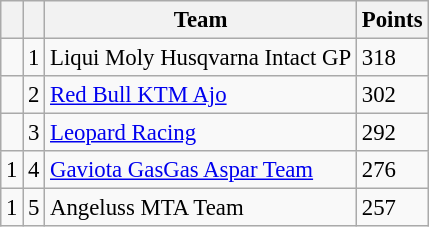<table class="wikitable" style="font-size: 95%;">
<tr>
<th></th>
<th></th>
<th>Team</th>
<th>Points</th>
</tr>
<tr>
<td></td>
<td align=center>1</td>
<td> Liqui Moly Husqvarna Intact GP</td>
<td align=left>318</td>
</tr>
<tr>
<td></td>
<td align=center>2</td>
<td> <a href='#'>Red Bull KTM Ajo</a></td>
<td align=left>302</td>
</tr>
<tr>
<td></td>
<td align=center>3</td>
<td> <a href='#'>Leopard Racing</a></td>
<td align=left>292</td>
</tr>
<tr>
<td> 1</td>
<td align=center>4</td>
<td> <a href='#'>Gaviota GasGas Aspar Team</a></td>
<td align=left>276</td>
</tr>
<tr>
<td> 1</td>
<td align=center>5</td>
<td> Angeluss MTA Team</td>
<td align=left>257</td>
</tr>
</table>
